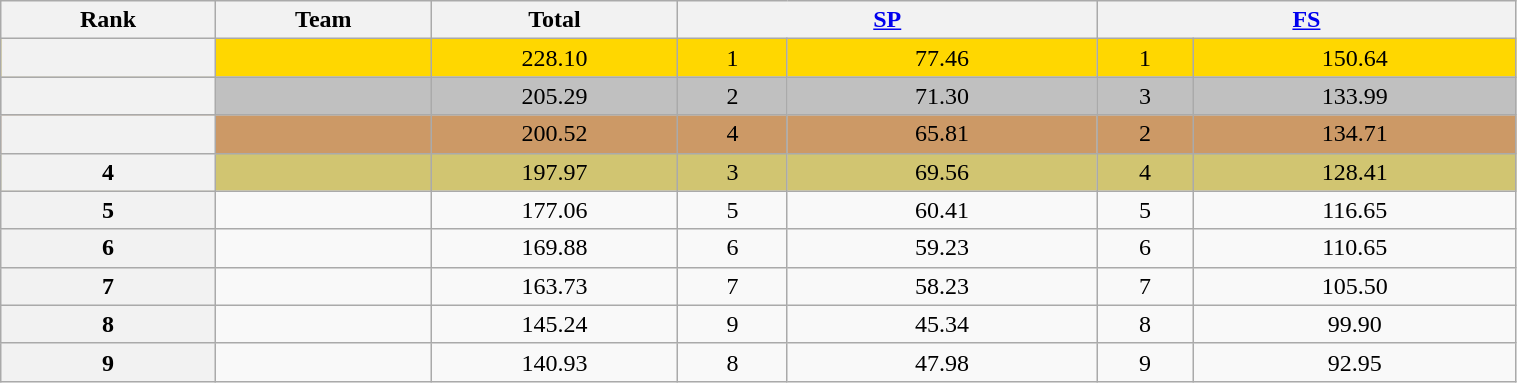<table class="wikitable sortable" style="text-align:left; width:80%">
<tr>
<th scope="col">Rank</th>
<th scope="col">Team</th>
<th scope="col">Total</th>
<th colspan="2" scope="col" width="80px"><a href='#'>SP</a></th>
<th colspan="2" scope="col" width="80px"><a href='#'>FS</a></th>
</tr>
<tr bgcolor="gold">
<th scope="row"></th>
<td></td>
<td align="center">228.10</td>
<td align="center">1</td>
<td align="center">77.46</td>
<td align="center">1</td>
<td align="center">150.64</td>
</tr>
<tr bgcolor="silver">
<th scope="row"></th>
<td></td>
<td align="center">205.29</td>
<td align="center">2</td>
<td align="center">71.30</td>
<td align="center">3</td>
<td align="center">133.99</td>
</tr>
<tr bgcolor="cc9966">
<th scope="row"></th>
<td></td>
<td align="center">200.52</td>
<td align="center">4</td>
<td align="center">65.81</td>
<td align="center">2</td>
<td align="center">134.71</td>
</tr>
<tr bgcolor="#d1c571">
<th scope="row">4</th>
<td></td>
<td align="center">197.97</td>
<td align="center">3</td>
<td align="center">69.56</td>
<td align="center">4</td>
<td align="center">128.41</td>
</tr>
<tr>
<th scope="row">5</th>
<td></td>
<td align="center">177.06</td>
<td align="center">5</td>
<td align="center">60.41</td>
<td align="center">5</td>
<td align="center">116.65</td>
</tr>
<tr>
<th scope="row">6</th>
<td></td>
<td align="center">169.88</td>
<td align="center">6</td>
<td align="center">59.23</td>
<td align="center">6</td>
<td align="center">110.65</td>
</tr>
<tr>
<th scope="row">7</th>
<td></td>
<td align="center">163.73</td>
<td align="center">7</td>
<td align="center">58.23</td>
<td align="center">7</td>
<td align="center">105.50</td>
</tr>
<tr>
<th scope="row">8</th>
<td></td>
<td align="center">145.24</td>
<td align="center">9</td>
<td align="center">45.34</td>
<td align="center">8</td>
<td align="center">99.90</td>
</tr>
<tr>
<th scope="row">9</th>
<td></td>
<td align="center">140.93</td>
<td align="center">8</td>
<td align="center">47.98</td>
<td align="center">9</td>
<td align="center">92.95</td>
</tr>
</table>
